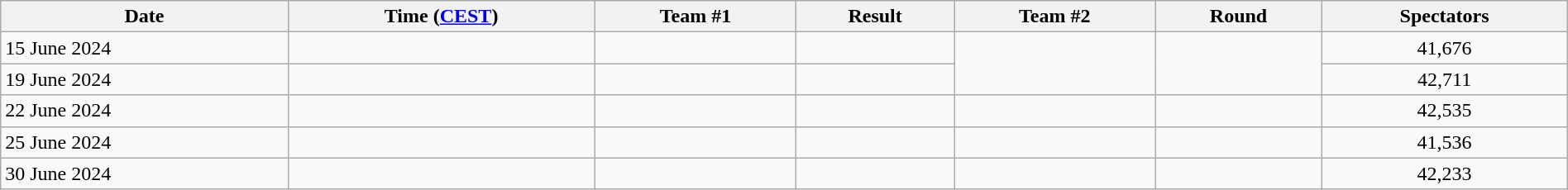<table class="wikitable"  style="text-align:left; width:100%;">
<tr>
<th>Date</th>
<th>Time (<a href='#'>CEST</a>)</th>
<th>Team #1</th>
<th>Result</th>
<th>Team #2</th>
<th>Round</th>
<th>Spectators</th>
</tr>
<tr>
<td>15 June 2024</td>
<td></td>
<td></td>
<td style="text-align:center;"></td>
<td rowspan=2></td>
<td rowspan=2></td>
<td style="text-align:center;">41,676</td>
</tr>
<tr>
<td>19 June 2024</td>
<td></td>
<td></td>
<td style="text-align:center;"></td>
<td style="text-align:center;">42,711</td>
</tr>
<tr>
<td>22 June 2024</td>
<td></td>
<td></td>
<td style="text-align:center;"></td>
<td></td>
<td></td>
<td style="text-align:center;">42,535</td>
</tr>
<tr>
<td>25 June 2024</td>
<td></td>
<td></td>
<td style="text-align:center;"></td>
<td></td>
<td></td>
<td style="text-align:center;">41,536</td>
</tr>
<tr>
<td>30 June 2024</td>
<td></td>
<td></td>
<td style="text-align:center;"></td>
<td></td>
<td></td>
<td style="text-align:center;">42,233</td>
</tr>
</table>
